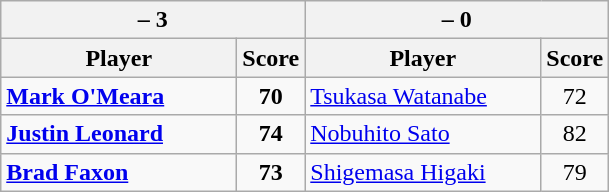<table class=wikitable>
<tr>
<th colspan=2> – 3</th>
<th colspan=2> – 0</th>
</tr>
<tr>
<th width=150>Player</th>
<th>Score</th>
<th width=150>Player</th>
<th>Score</th>
</tr>
<tr>
<td><strong><a href='#'>Mark O'Meara</a></strong></td>
<td align=center><strong>70</strong></td>
<td><a href='#'>Tsukasa Watanabe</a></td>
<td align=center>72</td>
</tr>
<tr>
<td><strong><a href='#'>Justin Leonard</a></strong></td>
<td align=center><strong>74</strong></td>
<td><a href='#'>Nobuhito Sato</a></td>
<td align=center>82</td>
</tr>
<tr>
<td><strong><a href='#'>Brad Faxon</a></strong></td>
<td align=center><strong>73</strong></td>
<td><a href='#'>Shigemasa Higaki</a></td>
<td align=center>79</td>
</tr>
</table>
